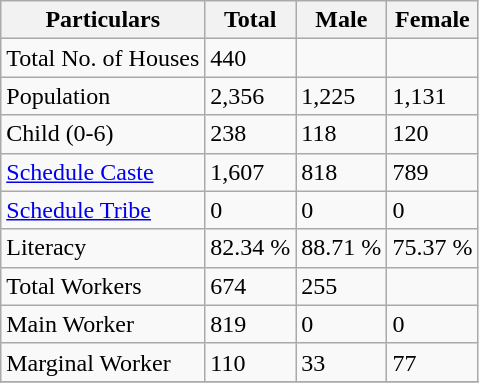<table class="wikitable sortable">
<tr>
<th>Particulars</th>
<th>Total</th>
<th>Male</th>
<th>Female</th>
</tr>
<tr>
<td>Total No. of Houses</td>
<td>440</td>
<td></td>
<td></td>
</tr>
<tr>
<td>Population</td>
<td>2,356</td>
<td>1,225</td>
<td>1,131</td>
</tr>
<tr>
<td>Child (0-6)</td>
<td>238</td>
<td>118</td>
<td>120</td>
</tr>
<tr>
<td><a href='#'>Schedule Caste</a></td>
<td>1,607</td>
<td>818</td>
<td>789</td>
</tr>
<tr>
<td><a href='#'>Schedule Tribe</a></td>
<td>0</td>
<td>0</td>
<td>0</td>
</tr>
<tr>
<td>Literacy</td>
<td>82.34 %</td>
<td>88.71  %</td>
<td>75.37  %</td>
</tr>
<tr>
<td>Total Workers</td>
<td 929>674</td>
<td>255</td>
</tr>
<tr>
<td>Main Worker</td>
<td>819</td>
<td>0</td>
<td>0</td>
</tr>
<tr>
<td>Marginal Worker</td>
<td>110</td>
<td>33</td>
<td>77</td>
</tr>
<tr>
</tr>
</table>
